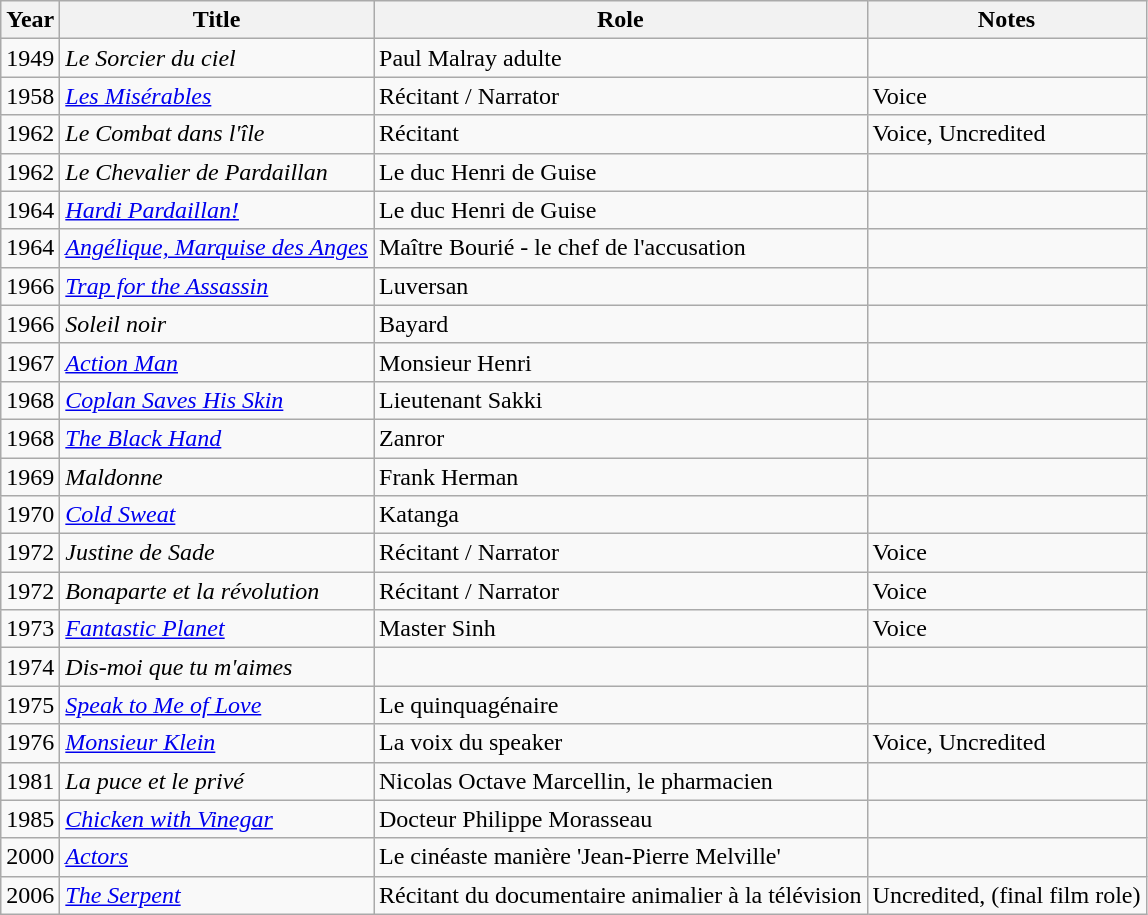<table class="wikitable">
<tr>
<th>Year</th>
<th>Title</th>
<th>Role</th>
<th>Notes</th>
</tr>
<tr>
<td>1949</td>
<td><em>Le Sorcier du ciel</em></td>
<td>Paul Malray adulte</td>
<td></td>
</tr>
<tr>
<td>1958</td>
<td><em><a href='#'>Les Misérables</a></em></td>
<td>Récitant / Narrator</td>
<td>Voice</td>
</tr>
<tr>
<td>1962</td>
<td><em>Le Combat dans l'île</em></td>
<td>Récitant</td>
<td>Voice, Uncredited</td>
</tr>
<tr>
<td>1962</td>
<td><em>Le Chevalier de Pardaillan</em></td>
<td>Le duc Henri de Guise</td>
<td></td>
</tr>
<tr>
<td>1964</td>
<td><em><a href='#'>Hardi Pardaillan!</a></em></td>
<td>Le duc Henri de Guise</td>
<td></td>
</tr>
<tr>
<td>1964</td>
<td><em><a href='#'>Angélique, Marquise des Anges</a></em></td>
<td>Maître Bourié - le chef de l'accusation</td>
<td></td>
</tr>
<tr>
<td>1966</td>
<td><em><a href='#'>Trap for the Assassin</a></em></td>
<td>Luversan</td>
<td></td>
</tr>
<tr>
<td>1966</td>
<td><em>Soleil noir</em></td>
<td>Bayard</td>
<td></td>
</tr>
<tr>
<td>1967</td>
<td><em><a href='#'>Action Man</a></em></td>
<td>Monsieur Henri</td>
<td></td>
</tr>
<tr>
<td>1968</td>
<td><em><a href='#'>Coplan Saves His Skin</a></em></td>
<td>Lieutenant Sakki</td>
<td></td>
</tr>
<tr>
<td>1968</td>
<td><em><a href='#'>The Black Hand</a></em></td>
<td>Zanror</td>
<td></td>
</tr>
<tr>
<td>1969</td>
<td><em>Maldonne</em></td>
<td>Frank Herman</td>
<td></td>
</tr>
<tr>
<td>1970</td>
<td><em><a href='#'>Cold Sweat</a></em></td>
<td>Katanga</td>
<td></td>
</tr>
<tr>
<td>1972</td>
<td><em>Justine de Sade</em></td>
<td>Récitant / Narrator</td>
<td>Voice</td>
</tr>
<tr>
<td>1972</td>
<td><em>Bonaparte et la révolution</em></td>
<td>Récitant / Narrator</td>
<td>Voice</td>
</tr>
<tr>
<td>1973</td>
<td><em><a href='#'>Fantastic Planet</a></em></td>
<td>Master Sinh</td>
<td>Voice</td>
</tr>
<tr>
<td>1974</td>
<td><em>Dis-moi que tu m'aimes</em></td>
<td></td>
<td></td>
</tr>
<tr>
<td>1975</td>
<td><em><a href='#'>Speak to Me of Love</a></em></td>
<td>Le quinquagénaire</td>
<td></td>
</tr>
<tr>
<td>1976</td>
<td><em><a href='#'>Monsieur Klein</a></em></td>
<td>La voix du speaker</td>
<td>Voice, Uncredited</td>
</tr>
<tr>
<td>1981</td>
<td><em>La puce et le privé</em></td>
<td>Nicolas Octave Marcellin, le pharmacien</td>
<td></td>
</tr>
<tr>
<td>1985</td>
<td><em><a href='#'>Chicken with Vinegar</a></em></td>
<td>Docteur Philippe Morasseau</td>
<td></td>
</tr>
<tr>
<td>2000</td>
<td><em><a href='#'>Actors</a></em></td>
<td>Le cinéaste manière 'Jean-Pierre Melville'</td>
<td></td>
</tr>
<tr>
<td>2006</td>
<td><em><a href='#'>The Serpent</a></em></td>
<td>Récitant du documentaire animalier à la télévision</td>
<td>Uncredited, (final film role)</td>
</tr>
</table>
